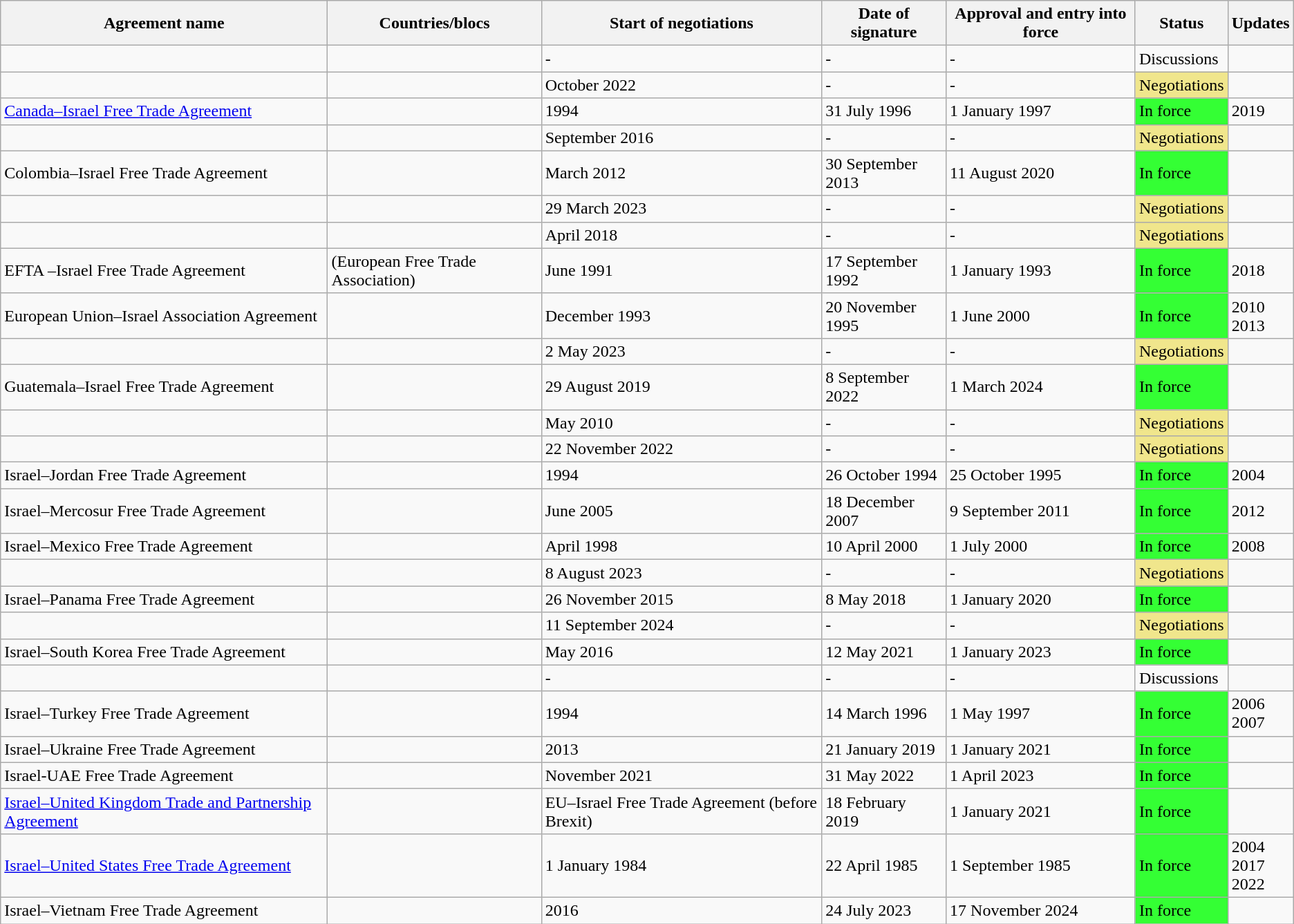<table class="wikitable sortable">
<tr>
<th style="border-color:inherit;">Agreement name</th>
<th style="border-color:inherit;">Countries/blocs</th>
<th>Start of negotiations</th>
<th>Date of signature</th>
<th>Approval and entry into force</th>
<th>Status</th>
<th>Updates</th>
</tr>
<tr>
<td style="border-color:inherit;"></td>
<td style="border-color:inherit;"></td>
<td>-</td>
<td>-</td>
<td>-</td>
<td>Discussions</td>
<td></td>
</tr>
<tr>
<td style="border-color:inherit;"></td>
<td style="border-color:inherit;"></td>
<td>October 2022</td>
<td>-</td>
<td>-</td>
<td style="background-color:#F0E68C;">Negotiations</td>
<td></td>
</tr>
<tr>
<td style="border-color:inherit;"><a href='#'>Canada–Israel Free Trade Agreement</a></td>
<td style="border-color:inherit;"></td>
<td>1994</td>
<td>31 July 1996</td>
<td>1 January 1997</td>
<td style="background-color:#34ff34;">In force</td>
<td>2019</td>
</tr>
<tr>
<td style="border-color:inherit;"></td>
<td style="border-color:inherit;"></td>
<td>September 2016</td>
<td>-</td>
<td>-</td>
<td style="background-color:#F0E68C;">Negotiations</td>
<td></td>
</tr>
<tr>
<td style="border-color:inherit;">Colombia–Israel Free Trade Agreement</td>
<td style="border-color:inherit;"></td>
<td>March 2012</td>
<td>30 September 2013</td>
<td>11 August 2020</td>
<td style="background-color:#34ff34;">In force</td>
<td></td>
</tr>
<tr>
<td style="border-color:inherit;"></td>
<td style="border-color:inherit;"></td>
<td>29 March 2023</td>
<td>-</td>
<td>-</td>
<td style="background-color:#F0E68C;">Negotiations</td>
<td></td>
</tr>
<tr>
<td style="border-color:inherit;"></td>
<td style="border-color:inherit;"></td>
<td>April 2018</td>
<td>-</td>
<td>-</td>
<td style="background-color:#F0E68C;">Negotiations</td>
<td></td>
</tr>
<tr>
<td style="border-color:inherit;">EFTA –Israel Free Trade Agreement</td>
<td style="border-color:inherit;"> (European Free Trade Association)</td>
<td>June 1991</td>
<td>17 September 1992</td>
<td>1 January 1993</td>
<td style="background-color:#34ff34;">In force</td>
<td>2018</td>
</tr>
<tr>
<td style="border-color:inherit;">European Union–Israel Association Agreement</td>
<td style="border-color:inherit;"></td>
<td>December 1993</td>
<td>20 November 1995</td>
<td>1 June 2000</td>
<td style="background-color:#34ff34;">In force</td>
<td>2010<br>2013</td>
</tr>
<tr>
<td style="border-color:inherit;"></td>
<td style="border-color:inherit;"></td>
<td>2 May 2023</td>
<td>-</td>
<td>-</td>
<td style="background-color:#F0E68C;">Negotiations</td>
<td></td>
</tr>
<tr>
<td style="border-color:inherit;">Guatemala–Israel Free Trade Agreement</td>
<td style="border-color:inherit;"></td>
<td>29 August 2019</td>
<td>8 September 2022</td>
<td>1 March 2024</td>
<td style="background-color:#34ff34;">In force</td>
</tr>
<tr>
<td style="border-color:inherit;"></td>
<td style="border-color:inherit;"></td>
<td>May 2010</td>
<td>-</td>
<td>-</td>
<td style="background-color:#F0E68C;">Negotiations</td>
<td></td>
</tr>
<tr>
<td style="border-color:inherit;"></td>
<td style="border-color:inherit;"></td>
<td>22 November 2022</td>
<td>-</td>
<td>-</td>
<td style="background-color:#F0E68C;">Negotiations</td>
<td></td>
</tr>
<tr>
<td style="border-color:inherit;">Israel–Jordan Free Trade Agreement</td>
<td style="border-color:inherit;"></td>
<td>1994</td>
<td>26 October 1994</td>
<td>25 October 1995</td>
<td style="background-color:#34ff34;">In force</td>
<td>2004</td>
</tr>
<tr>
<td style="border-color:inherit;">Israel–Mercosur Free Trade Agreement</td>
<td style="border-color:inherit;"></td>
<td>June 2005</td>
<td>18 December 2007</td>
<td>9 September 2011</td>
<td style="background-color:#34ff34;">In force</td>
<td>2012</td>
</tr>
<tr>
<td style="border-color:inherit;">Israel–Mexico Free Trade Agreement</td>
<td style="border-color:inherit;"></td>
<td>April 1998</td>
<td>10 April 2000</td>
<td>1 July 2000</td>
<td style="background-color:#34ff34;">In force</td>
<td>2008</td>
</tr>
<tr>
<td style="border-color:inherit;"></td>
<td style="border-color:inherit;"></td>
<td>8 August 2023</td>
<td>-</td>
<td>-</td>
<td style="background-color:#F0E68C;">Negotiations</td>
<td></td>
</tr>
<tr>
<td style="border-color:inherit;">Israel–Panama Free Trade Agreement</td>
<td style="border-color:inherit;"></td>
<td>26 November 2015</td>
<td>8 May 2018</td>
<td>1 January 2020</td>
<td style="background-color:#34ff34;">In force</td>
<td></td>
</tr>
<tr>
<td style="border-color:inherit;"></td>
<td style="border-color:inherit;"></td>
<td>11 September 2024</td>
<td>-</td>
<td>-</td>
<td style="background-color:#F0E68C;">Negotiations</td>
<td></td>
</tr>
<tr>
<td style="border-color:inherit;">Israel–South Korea Free Trade Agreement</td>
<td style="border-color:inherit;"></td>
<td>May 2016</td>
<td>12 May 2021</td>
<td>1 January 2023</td>
<td style="background-color:#34ff34;">In force</td>
<td></td>
</tr>
<tr>
<td></td>
<td></td>
<td>-</td>
<td>-</td>
<td>-</td>
<td>Discussions</td>
<td></td>
</tr>
<tr>
<td style="border-color:inherit;">Israel–Turkey Free Trade Agreement</td>
<td style="border-color:inherit;"></td>
<td>1994</td>
<td>14 March 1996</td>
<td>1 May 1997</td>
<td style="background-color:#34ff34;">In force</td>
<td>2006<br>2007</td>
</tr>
<tr>
<td style="border-color:inherit;">Israel–Ukraine Free Trade Agreement</td>
<td style="border-color:inherit;"></td>
<td>2013</td>
<td>21 January 2019</td>
<td>1 January 2021</td>
<td style="background-color:#34ff34;">In force</td>
<td></td>
</tr>
<tr>
<td style="border-color:inherit;">Israel-UAE Free Trade Agreement</td>
<td style="border-color:inherit;"></td>
<td>November 2021</td>
<td>31 May 2022</td>
<td>1 April 2023</td>
<td style="background-color:#34ff34;">In force</td>
<td></td>
</tr>
<tr>
<td style="border-color:inherit;"><a href='#'>Israel–United Kingdom Trade and Partnership Agreement</a></td>
<td style="border-color:inherit;"></td>
<td>EU–Israel Free Trade Agreement (before Brexit)</td>
<td>18 February 2019</td>
<td>1 January 2021</td>
<td style="background-color:#34ff34;">In force</td>
<td></td>
</tr>
<tr>
<td style="border-color:inherit;"><a href='#'>Israel–United States Free Trade Agreement</a></td>
<td style="border-color:inherit;"></td>
<td>1 January 1984</td>
<td>22 April 1985</td>
<td>1 September 1985</td>
<td style="background-color:#34ff34;">In force</td>
<td>2004<br>2017<br>2022</td>
</tr>
<tr>
<td>Israel–Vietnam Free Trade Agreement</td>
<td style="border-color:inherit;"></td>
<td>2016</td>
<td>24 July 2023</td>
<td>17 November 2024</td>
<td style="background-color:#34ff34;">In force</td>
<td></td>
</tr>
</table>
